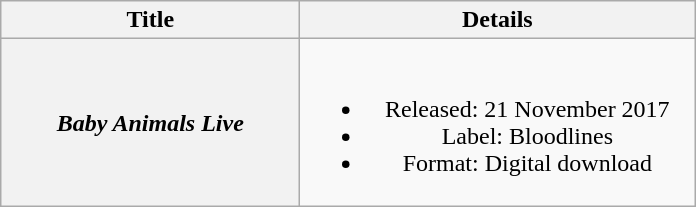<table class="wikitable plainrowheaders" style="text-align:center;" border="1">
<tr>
<th scope="col" style="width:12em;">Title</th>
<th scope="col" style="width:16em;">Details</th>
</tr>
<tr>
<th scope="row"><em>Baby Animals Live</em></th>
<td><br><ul><li>Released: 21 November 2017</li><li>Label: Bloodlines</li><li>Format: Digital download</li></ul></td>
</tr>
</table>
